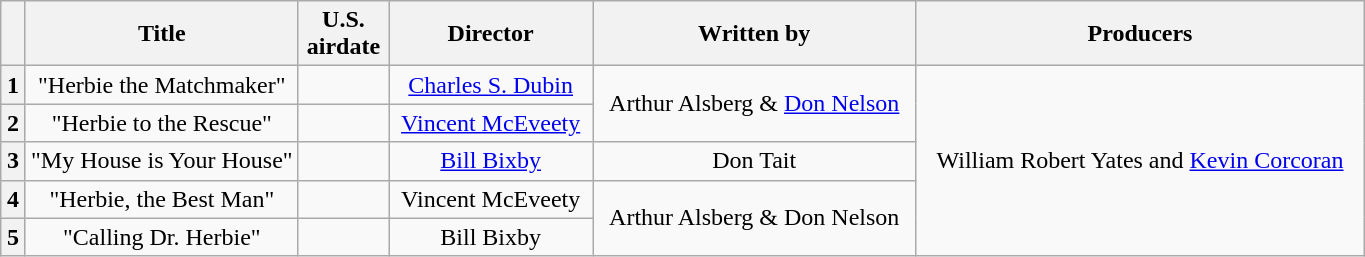<table class="wikitable plainrowheaders" style="text-align:center;">
<tr>
<th></th>
<th style="width:20%;">Title</th>
<th>U.S. <br>airdate</th>
<th>Director</th>
<th>Written by</th>
<th>Producers</th>
</tr>
<tr>
<th>1</th>
<td>"Herbie the Matchmaker"</td>
<td></td>
<td><a href='#'>Charles S. Dubin</a></td>
<td rowspan="2">Arthur Alsberg & <a href='#'>Don Nelson</a></td>
<td rowspan="5">William Robert Yates and <a href='#'>Kevin Corcoran</a></td>
</tr>
<tr>
<th>2</th>
<td>"Herbie to the Rescue"</td>
<td></td>
<td><a href='#'>Vincent McEveety</a></td>
</tr>
<tr>
<th>3</th>
<td>"My House is Your House"</td>
<td></td>
<td><a href='#'>Bill Bixby</a></td>
<td>Don Tait</td>
</tr>
<tr>
<th>4</th>
<td>"Herbie, the Best Man"</td>
<td></td>
<td>Vincent McEveety</td>
<td rowspan="2">Arthur Alsberg & Don Nelson</td>
</tr>
<tr>
<th>5</th>
<td>"Calling Dr. Herbie"</td>
<td></td>
<td>Bill Bixby</td>
</tr>
</table>
